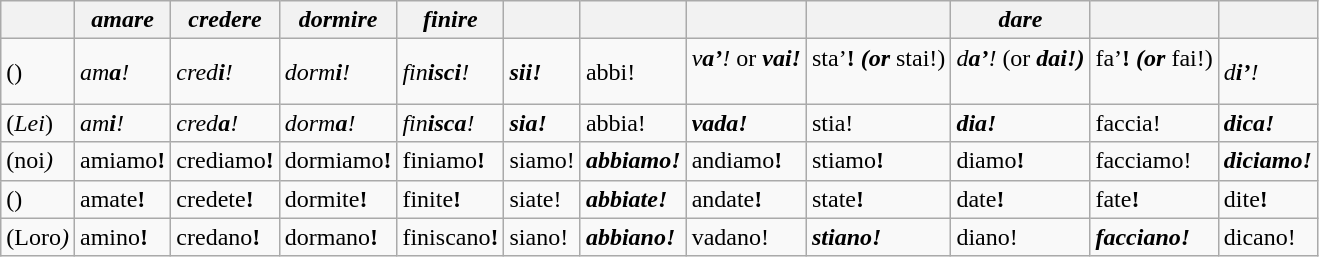<table class="wikitable">
<tr>
<th></th>
<th><em>am<span>are</span></em></th>
<th><em>cred<span>ere</span></em></th>
<th><em>dorm<span>ire</span></em></th>
<th><em>fin<span>ire</span></em></th>
<th></th>
<th></th>
<th></th>
<th></th>
<th><em>dare</em></th>
<th></th>
<th></th>
</tr>
<tr>
<td>()</td>
<td><em>am<span><strong>a</strong></span>!</em><br></td>
<td><em>cred<span><strong>i</strong></span>!</em><br></td>
<td><em>dorm<span><strong>i</strong></span>!</em><br></td>
<td><em>fin<span><strong>isc</strong></span><span><strong>i</strong></span>!</em><br></td>
<td><strong><em>sii<strong>!<em><br></td>
<td></em></strong>abbi</strong>!</em><br></td>
<td><em>v<strong>a’</strong>!</em> or <strong><em>vai<strong>!<em><br><br></td>
<td></em>st</strong>a’<strong>!<em> (or </em></strong>stai</strong>!</em>)<br><br></td>
<td><em>d<strong>a’</strong>!</em> (or <strong><em>dai<strong>!<em>)<br><br></td>
<td></em>f</strong>a’<strong>!<em> (or </em></strong>fai</strong>!</em>)<br><br></td>
<td><em>d<strong>i’</strong>!</em><br></td>
</tr>
<tr>
<td>(<em>Lei</em>)</td>
<td><em>am<span><strong>i</strong></span>!</em><br></td>
<td><em>cred<span><strong>a</strong></span>!</em><br></td>
<td><em>dorm<span><strong>a</strong></span>!</em><br></td>
<td><em>fin<span><strong>isc</strong></span><span><strong>a</strong></span>!</em><br></td>
<td><strong><em>sia<strong>!<em><br></td>
<td></em></strong>abbia</strong>!</em><br></td>
<td><strong><em>vada<strong>!<em><br></td>
<td></em></strong>stia</strong>!</em><br></td>
<td><strong><em>dia<strong>!<em><br></td>
<td></em></strong>faccia</strong>!</em><br></td>
<td><strong><em>dica<strong>!<em><br></td>
</tr>
<tr>
<td>(</em>noi<em>)</td>
<td></em>am<span></strong>iamo<strong></span>!<em><br></td>
<td></em>cred<span></strong>iamo<strong></span>!<em><br></td>
<td></em>dorm<span></strong>iamo<strong></span>!<em><br></td>
<td></em>fin<span></strong>iamo<strong></span>!<em><br></td>
<td></em></strong>siamo</strong>!</em><br></td>
<td><strong><em>abbiamo<strong>!<em><br></td>
<td></em>and</strong>iamo<strong>!<em><br></td>
<td></em>st</strong>iamo<strong>!<em><br></td>
<td></em>d</strong>iamo<strong>!<em><br></td>
<td></em></strong>facciamo</strong>!</em><br></td>
<td><strong><em>diciamo<strong>!<em><br></td>
</tr>
<tr>
<td>()</td>
<td></em>am<span></strong>ate<strong></span>!<em><br></td>
<td></em>cred<span></strong>ete<strong></span>!<em><br></td>
<td></em>dorm<span></strong>ite<strong></span>!<em><br></td>
<td></em>fin<span></strong>ite<strong></span>!<em><br></td>
<td></em></strong>siate</strong>!</em><br></td>
<td><strong><em>abbiate<strong>!<em><br></td>
<td></em>and</strong>ate<strong>!<em><br></td>
<td></em>st</strong>ate<strong>!<em><br></td>
<td></em>d</strong>ate<strong>!<em><br></td>
<td></em>f</strong>ate<strong>!<em><br></td>
<td></em>d</strong>ite<strong>!<em><br></td>
</tr>
<tr>
<td>(</em>Loro<em>)</td>
<td></em>am<span></strong>ino<strong></span>!<em><br></td>
<td></em>cred<span></strong>ano<strong></span>!<em><br></td>
<td></em>dorm<span></strong>ano<strong></span>!<em><br></td>
<td></em>fin<span></strong>isc<strong></span><span></strong>ano<strong></span>!<em><br></td>
<td></em></strong>siano</strong>!</em><br></td>
<td><strong><em>abbiano<strong>!<em><br></td>
<td></em></strong>vadano</strong>!</em><br></td>
<td><strong><em>stiano<strong>!<em><br></td>
<td></em></strong>diano</strong>!</em><br></td>
<td><strong><em>facciano<strong>!<em><br></td>
<td></em></strong>dicano</strong>!</em><br></td>
</tr>
</table>
